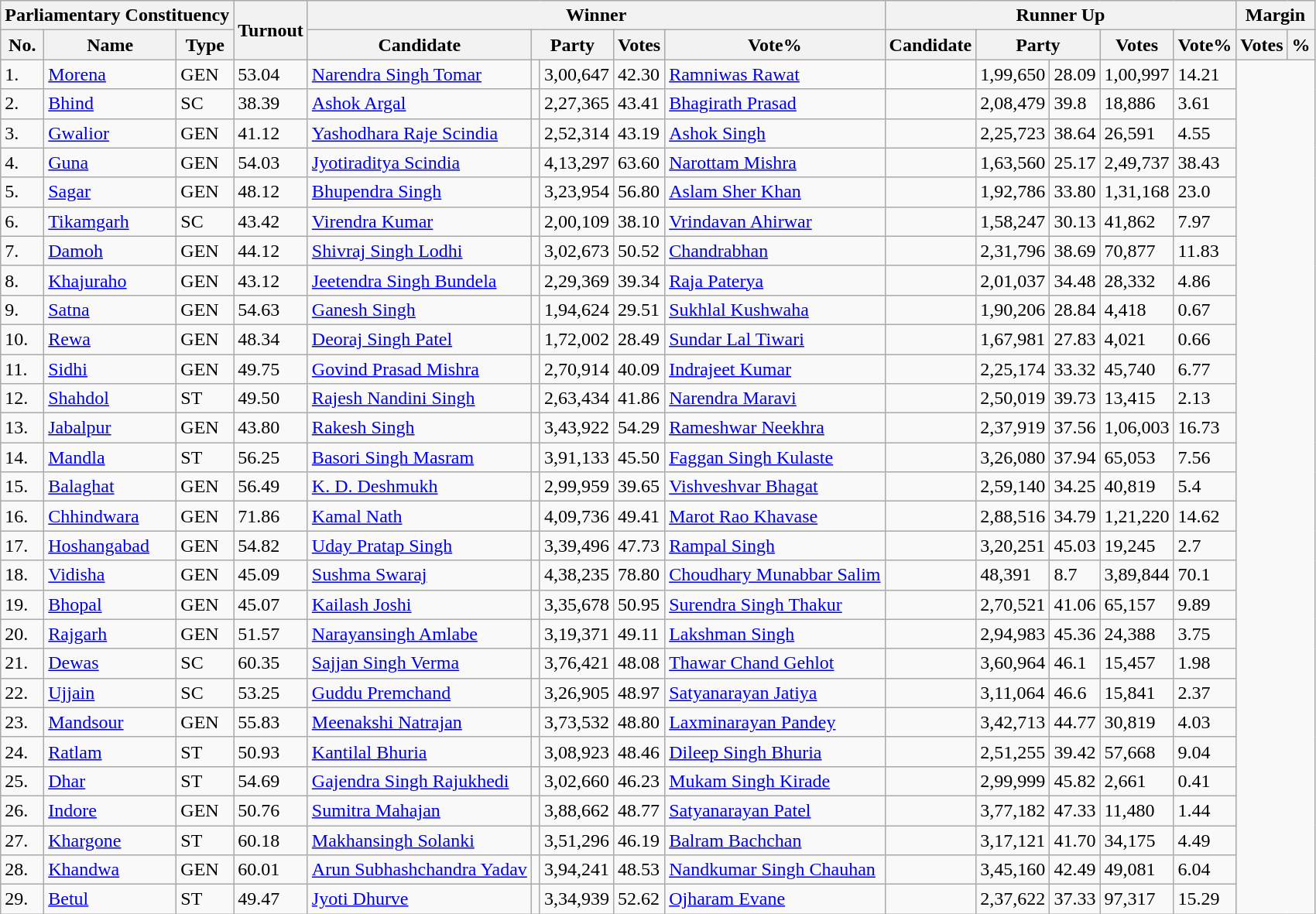<table class="wikitable sortable">
<tr>
<th colspan="3">Parliamentary Constituency</th>
<th rowspan="2">Turnout</th>
<th colspan="5">Winner</th>
<th colspan="5">Runner Up</th>
<th colspan="2">Margin</th>
</tr>
<tr>
<th>No.</th>
<th>Name</th>
<th>Type</th>
<th>Candidate</th>
<th Colspan=2>Party</th>
<th>Votes</th>
<th>Vote%</th>
<th>Candidate</th>
<th Colspan=2>Party</th>
<th>Votes</th>
<th>Vote%</th>
<th>Votes</th>
<th>%</th>
</tr>
<tr>
<td>1.</td>
<td><a href='#'>Morena</a></td>
<td>GEN</td>
<td>53.04</td>
<td><a href='#'>Narendra Singh Tomar</a></td>
<td></td>
<td>3,00,647</td>
<td>42.30</td>
<td><a href='#'>Ramniwas Rawat</a></td>
<td></td>
<td>1,99,650</td>
<td>28.09</td>
<td style=background-color:>1,00,997</td>
<td>14.21</td>
</tr>
<tr>
<td>2.</td>
<td><a href='#'>Bhind</a></td>
<td>SC</td>
<td>38.39</td>
<td><a href='#'>Ashok Argal</a></td>
<td></td>
<td>2,27,365</td>
<td>43.41</td>
<td><a href='#'>Bhagirath Prasad</a></td>
<td></td>
<td>2,08,479</td>
<td>39.8</td>
<td style=background-color:>18,886</td>
<td>3.61</td>
</tr>
<tr>
<td>3.</td>
<td><a href='#'>Gwalior</a></td>
<td>GEN</td>
<td>41.12</td>
<td><a href='#'>Yashodhara Raje Scindia</a></td>
<td></td>
<td>2,52,314</td>
<td>43.19</td>
<td><a href='#'>Ashok Singh</a></td>
<td></td>
<td>2,25,723</td>
<td>38.64</td>
<td style=background-color:>26,591</td>
<td>4.55</td>
</tr>
<tr>
<td>4.</td>
<td><a href='#'>Guna</a></td>
<td>GEN</td>
<td>54.03</td>
<td><a href='#'>Jyotiraditya Scindia</a></td>
<td></td>
<td>4,13,297</td>
<td>63.60</td>
<td><a href='#'>Narottam Mishra</a></td>
<td></td>
<td>1,63,560</td>
<td>25.17</td>
<td style=background-color:>2,49,737</td>
<td>38.43</td>
</tr>
<tr>
<td>5.</td>
<td><a href='#'>Sagar</a></td>
<td>GEN</td>
<td>48.12</td>
<td><a href='#'>Bhupendra Singh</a></td>
<td></td>
<td>3,23,954</td>
<td>56.80</td>
<td><a href='#'>Aslam Sher Khan</a></td>
<td></td>
<td>1,92,786</td>
<td>33.80</td>
<td style=background-color:>1,31,168</td>
<td>23.0</td>
</tr>
<tr>
<td>6.</td>
<td><a href='#'>Tikamgarh</a></td>
<td>SC</td>
<td>43.42</td>
<td><a href='#'>Virendra Kumar</a></td>
<td></td>
<td>2,00,109</td>
<td>38.10</td>
<td><a href='#'>Vrindavan Ahirwar</a></td>
<td></td>
<td>1,58,247</td>
<td>30.13</td>
<td style=background-color:>41,862</td>
<td>7.97</td>
</tr>
<tr>
<td>7.</td>
<td><a href='#'>Damoh</a></td>
<td>GEN</td>
<td>44.12</td>
<td><a href='#'>Shivraj Singh Lodhi</a></td>
<td></td>
<td>3,02,673</td>
<td>50.52</td>
<td><a href='#'>Chandrabhan</a></td>
<td></td>
<td>2,31,796</td>
<td>38.69</td>
<td style=background-color:>70,877</td>
<td>11.83</td>
</tr>
<tr>
<td>8.</td>
<td><a href='#'>Khajuraho</a></td>
<td>GEN</td>
<td>43.12</td>
<td><a href='#'>Jeetendra Singh Bundela</a></td>
<td></td>
<td>2,29,369</td>
<td>39.34</td>
<td><a href='#'>Raja Paterya</a></td>
<td></td>
<td>2,01,037</td>
<td>34.48</td>
<td style=background-color:>28,332</td>
<td>4.86</td>
</tr>
<tr>
<td>9.</td>
<td><a href='#'>Satna</a></td>
<td>GEN</td>
<td>54.63</td>
<td><a href='#'>Ganesh Singh</a></td>
<td></td>
<td>1,94,624</td>
<td>29.51</td>
<td><a href='#'>Sukhlal Kushwaha</a></td>
<td></td>
<td>1,90,206</td>
<td>28.84</td>
<td style=background-color:>4,418</td>
<td>0.67</td>
</tr>
<tr>
<td>10.</td>
<td><a href='#'>Rewa</a></td>
<td>GEN</td>
<td>48.34</td>
<td><a href='#'>Deoraj Singh Patel</a></td>
<td></td>
<td>1,72,002</td>
<td>28.49</td>
<td><a href='#'>Sundar Lal Tiwari</a></td>
<td></td>
<td>1,67,981</td>
<td>27.83</td>
<td style=background-color:>4,021</td>
<td>0.66</td>
</tr>
<tr>
<td>11.</td>
<td><a href='#'>Sidhi</a></td>
<td>GEN</td>
<td>49.75</td>
<td><a href='#'>Govind Prasad Mishra</a></td>
<td></td>
<td>2,70,914</td>
<td>40.09</td>
<td><a href='#'>Indrajeet Kumar</a></td>
<td></td>
<td>2,25,174</td>
<td>33.32</td>
<td style=background-color:>45,740</td>
<td>6.77</td>
</tr>
<tr>
<td>12.</td>
<td><a href='#'>Shahdol</a></td>
<td>ST</td>
<td>49.50</td>
<td><a href='#'>Rajesh Nandini Singh</a></td>
<td></td>
<td>2,63,434</td>
<td>41.86</td>
<td><a href='#'>Narendra Maravi</a></td>
<td></td>
<td>2,50,019</td>
<td>39.73</td>
<td style=background-color:>13,415</td>
<td>2.13</td>
</tr>
<tr>
<td>13.</td>
<td><a href='#'>Jabalpur</a></td>
<td>GEN</td>
<td>43.80</td>
<td><a href='#'>Rakesh Singh</a></td>
<td></td>
<td>3,43,922</td>
<td>54.29</td>
<td><a href='#'>Rameshwar Neekhra</a></td>
<td></td>
<td>2,37,919</td>
<td>37.56</td>
<td style=background-color:>1,06,003</td>
<td>16.73</td>
</tr>
<tr>
<td>14.</td>
<td><a href='#'>Mandla</a></td>
<td>ST</td>
<td>56.25</td>
<td><a href='#'>Basori Singh Masram</a></td>
<td></td>
<td>3,91,133</td>
<td>45.50</td>
<td><a href='#'>Faggan Singh Kulaste</a></td>
<td></td>
<td>3,26,080</td>
<td>37.94</td>
<td style=background-color:>65,053</td>
<td>7.56</td>
</tr>
<tr>
<td>15.</td>
<td><a href='#'>Balaghat</a></td>
<td>GEN</td>
<td>56.49</td>
<td><a href='#'>K. D. Deshmukh</a></td>
<td></td>
<td>2,99,959</td>
<td>39.65</td>
<td><a href='#'>Vishveshvar Bhagat</a></td>
<td></td>
<td>2,59,140</td>
<td>34.25</td>
<td style=background-color:>40,819</td>
<td>5.4</td>
</tr>
<tr>
<td>16.</td>
<td><a href='#'>Chhindwara</a></td>
<td>GEN</td>
<td>71.86</td>
<td><a href='#'>Kamal Nath</a></td>
<td></td>
<td>4,09,736</td>
<td>49.41</td>
<td><a href='#'>Marot Rao Khavase</a></td>
<td></td>
<td>2,88,516</td>
<td>34.79</td>
<td style=background-color:>1,21,220</td>
<td>14.62</td>
</tr>
<tr>
<td>17.</td>
<td><a href='#'>Hoshangabad</a></td>
<td>GEN</td>
<td>54.82</td>
<td><a href='#'>Uday Pratap Singh</a></td>
<td></td>
<td>3,39,496</td>
<td>47.73</td>
<td><a href='#'>Rampal Singh</a></td>
<td></td>
<td>3,20,251</td>
<td>45.03</td>
<td style=background-color:>19,245</td>
<td>2.7</td>
</tr>
<tr>
<td>18.</td>
<td><a href='#'>Vidisha</a></td>
<td>GEN</td>
<td>45.09</td>
<td><a href='#'>Sushma Swaraj</a></td>
<td></td>
<td>4,38,235</td>
<td>78.80</td>
<td><a href='#'>Choudhary Munabbar Salim</a></td>
<td></td>
<td>48,391</td>
<td>8.7</td>
<td style=background-color:>3,89,844</td>
<td>70.1</td>
</tr>
<tr>
<td>19.</td>
<td><a href='#'>Bhopal</a></td>
<td>GEN</td>
<td>45.07</td>
<td><a href='#'>Kailash Joshi</a></td>
<td></td>
<td>3,35,678</td>
<td>50.95</td>
<td><a href='#'>Surendra Singh Thakur</a></td>
<td></td>
<td>2,70,521</td>
<td>41.06</td>
<td style=background-color:>65,157</td>
<td>9.89</td>
</tr>
<tr>
<td>20.</td>
<td><a href='#'>Rajgarh</a></td>
<td>GEN</td>
<td>51.57</td>
<td><a href='#'>Narayansingh Amlabe</a></td>
<td></td>
<td>3,19,371</td>
<td>49.11</td>
<td><a href='#'>Lakshman Singh</a></td>
<td></td>
<td>2,94,983</td>
<td>45.36</td>
<td style=background-color:>24,388</td>
<td>3.75</td>
</tr>
<tr>
<td>21.</td>
<td><a href='#'>Dewas</a></td>
<td>SC</td>
<td>60.35</td>
<td><a href='#'>Sajjan Singh Verma</a></td>
<td></td>
<td>3,76,421</td>
<td>48.08</td>
<td><a href='#'>Thawar Chand Gehlot</a></td>
<td></td>
<td>3,60,964</td>
<td>46.1</td>
<td style=background-color:>15,457</td>
<td>1.98</td>
</tr>
<tr>
<td>22.</td>
<td><a href='#'>Ujjain</a></td>
<td>SC</td>
<td>53.25</td>
<td><a href='#'>Guddu Premchand</a></td>
<td></td>
<td>3,26,905</td>
<td>48.97</td>
<td><a href='#'>Satyanarayan Jatiya</a></td>
<td></td>
<td>3,11,064</td>
<td>46.6</td>
<td style=background-color:>15,841</td>
<td>2.37</td>
</tr>
<tr>
<td>23.</td>
<td><a href='#'>Mandsour</a></td>
<td>GEN</td>
<td>55.83</td>
<td><a href='#'>Meenakshi Natrajan</a></td>
<td></td>
<td>3,73,532</td>
<td>48.80</td>
<td><a href='#'>Laxminarayan Pandey</a></td>
<td></td>
<td>3,42,713</td>
<td>44.77</td>
<td style=background-color:>30,819</td>
<td>4.03</td>
</tr>
<tr>
<td>24.</td>
<td><a href='#'>Ratlam</a></td>
<td>ST</td>
<td>50.93</td>
<td><a href='#'>Kantilal Bhuria</a></td>
<td></td>
<td>3,08,923</td>
<td>48.46</td>
<td><a href='#'>Dileep Singh Bhuria</a></td>
<td></td>
<td>2,51,255</td>
<td>39.42</td>
<td style=background-color:>57,668</td>
<td>9.04</td>
</tr>
<tr>
<td>25.</td>
<td><a href='#'>Dhar</a></td>
<td>ST</td>
<td>54.69</td>
<td><a href='#'>Gajendra Singh Rajukhedi</a></td>
<td></td>
<td>3,02,660</td>
<td>46.23</td>
<td><a href='#'>Mukam Singh Kirade</a></td>
<td></td>
<td>2,99,999</td>
<td>45.82</td>
<td style=background-color:>2,661</td>
<td>0.41</td>
</tr>
<tr>
<td>26.</td>
<td><a href='#'>Indore</a></td>
<td>GEN</td>
<td>50.76</td>
<td><a href='#'>Sumitra Mahajan</a></td>
<td></td>
<td>3,88,662</td>
<td>48.77</td>
<td><a href='#'>Satyanarayan Patel</a></td>
<td></td>
<td>3,77,182</td>
<td>47.33</td>
<td style=background-color:>11,480</td>
<td>1.44</td>
</tr>
<tr>
<td>27.</td>
<td><a href='#'>Khargone</a></td>
<td>ST</td>
<td>60.18</td>
<td><a href='#'>Makhansingh Solanki</a></td>
<td></td>
<td>3,51,296</td>
<td>46.19</td>
<td><a href='#'>Balram Bachchan</a></td>
<td></td>
<td>3,17,121</td>
<td>41.70</td>
<td style=background-color:>34,175</td>
<td>4.49</td>
</tr>
<tr>
<td>28.</td>
<td><a href='#'>Khandwa</a></td>
<td>GEN</td>
<td>60.01</td>
<td><a href='#'>Arun Subhashchandra Yadav</a></td>
<td></td>
<td>3,94,241</td>
<td>48.53</td>
<td><a href='#'>Nandkumar Singh Chauhan</a></td>
<td></td>
<td>3,45,160</td>
<td>42.49</td>
<td style=background-color:>49,081</td>
<td>6.04</td>
</tr>
<tr>
<td>29.</td>
<td><a href='#'>Betul</a></td>
<td>ST</td>
<td>49.47</td>
<td><a href='#'>Jyoti Dhurve</a></td>
<td></td>
<td>3,34,939</td>
<td>52.62</td>
<td><a href='#'>Ojharam Evane</a></td>
<td></td>
<td>2,37,622</td>
<td>37.33</td>
<td style=background-color:>97,317</td>
<td>15.29</td>
</tr>
</table>
